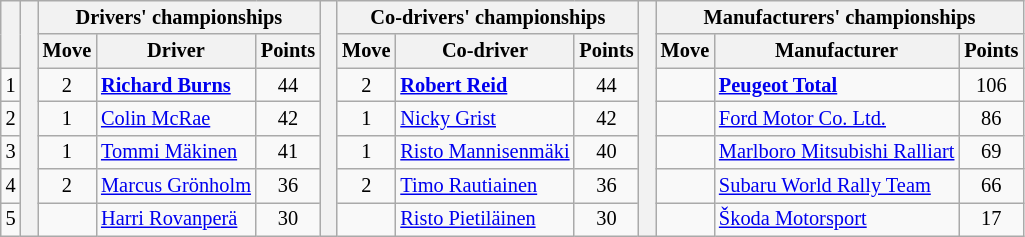<table class="wikitable" style="font-size:85%;">
<tr>
<th rowspan="2"></th>
<th rowspan="7" style="width:5px;"></th>
<th colspan="3">Drivers' championships</th>
<th rowspan="7" style="width:5px;"></th>
<th colspan="3" nowrap>Co-drivers' championships</th>
<th rowspan="7" style="width:5px;"></th>
<th colspan="3" nowrap>Manufacturers' championships</th>
</tr>
<tr>
<th>Move</th>
<th>Driver</th>
<th>Points</th>
<th>Move</th>
<th>Co-driver</th>
<th>Points</th>
<th>Move</th>
<th>Manufacturer</th>
<th>Points</th>
</tr>
<tr>
<td align="center">1</td>
<td align="center"> 2</td>
<td> <strong><a href='#'>Richard Burns</a></strong></td>
<td align="center">44</td>
<td align="center"> 2</td>
<td> <strong><a href='#'>Robert Reid</a></strong></td>
<td align="center">44</td>
<td align="center"></td>
<td> <strong><a href='#'>Peugeot Total</a></strong></td>
<td align="center">106</td>
</tr>
<tr>
<td align="center">2</td>
<td align="center"> 1</td>
<td> <a href='#'>Colin McRae</a></td>
<td align="center">42</td>
<td align="center"> 1</td>
<td> <a href='#'>Nicky Grist</a></td>
<td align="center">42</td>
<td align="center"></td>
<td> <a href='#'>Ford Motor Co. Ltd.</a></td>
<td align="center">86</td>
</tr>
<tr>
<td align="center">3</td>
<td align="center"> 1</td>
<td> <a href='#'>Tommi Mäkinen</a></td>
<td align="center">41</td>
<td align="center"> 1</td>
<td> <a href='#'>Risto Mannisenmäki</a></td>
<td align="center">40</td>
<td align="center"></td>
<td> <a href='#'>Marlboro Mitsubishi Ralliart</a></td>
<td align="center">69</td>
</tr>
<tr>
<td align="center">4</td>
<td align="center"> 2</td>
<td> <a href='#'>Marcus Grönholm</a></td>
<td align="center">36</td>
<td align="center"> 2</td>
<td> <a href='#'>Timo Rautiainen</a></td>
<td align="center">36</td>
<td align="center"></td>
<td> <a href='#'>Subaru World Rally Team</a></td>
<td align="center">66</td>
</tr>
<tr>
<td align="center">5</td>
<td align="center"></td>
<td> <a href='#'>Harri Rovanperä</a></td>
<td align="center">30</td>
<td align="center"></td>
<td> <a href='#'>Risto Pietiläinen</a></td>
<td align="center">30</td>
<td align="center"></td>
<td> <a href='#'>Škoda Motorsport</a></td>
<td align="center">17</td>
</tr>
</table>
